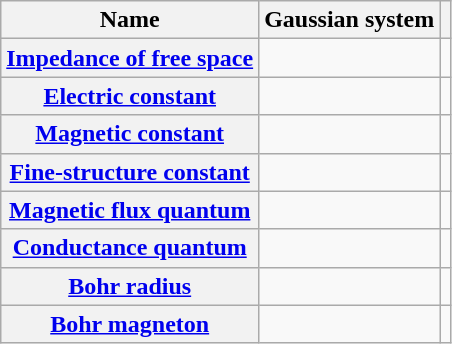<table class="wikitable plainrowheaders">
<tr>
<th scope="col">Name</th>
<th scope="col">Gaussian system</th>
<th scope="col"></th>
</tr>
<tr>
<th scope="row"><a href='#'>Impedance of free space</a></th>
<td></td>
<td></td>
</tr>
<tr>
<th scope="row"><a href='#'>Electric constant</a></th>
<td></td>
<td></td>
</tr>
<tr>
<th scope="row"><a href='#'>Magnetic constant</a></th>
<td></td>
<td></td>
</tr>
<tr>
<th scope="row"><a href='#'>Fine-structure constant</a></th>
<td></td>
<td></td>
</tr>
<tr>
<th scope="row"><a href='#'>Magnetic flux quantum</a></th>
<td></td>
<td></td>
</tr>
<tr>
<th scope="row"><a href='#'>Conductance quantum</a></th>
<td></td>
<td></td>
</tr>
<tr>
<th scope="row"><a href='#'>Bohr radius</a></th>
<td></td>
<td></td>
</tr>
<tr>
<th scope="row"><a href='#'>Bohr magneton</a></th>
<td></td>
<td></td>
</tr>
</table>
